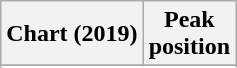<table class="wikitable sortable plainrowheaders" style="text-align:center">
<tr>
<th scope="col">Chart (2019)</th>
<th scope="col">Peak<br>position</th>
</tr>
<tr>
</tr>
<tr>
</tr>
<tr>
</tr>
<tr>
</tr>
</table>
